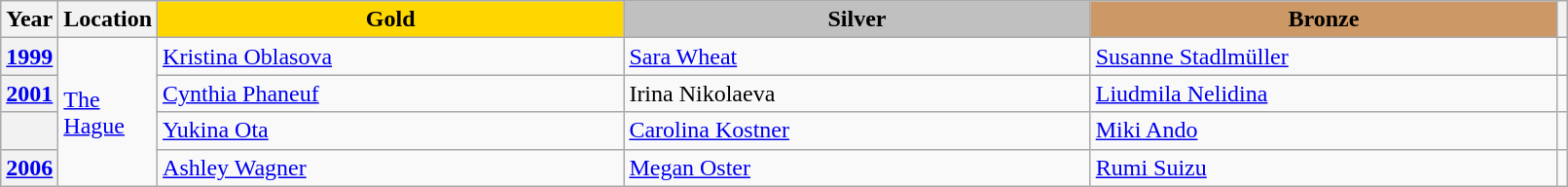<table class="wikitable unsortable" style="text-align:left; width:85%">
<tr>
<th scope="col" style="text-align:center">Year</th>
<th scope="col" style="text-align:center">Location</th>
<td scope="col" style="text-align:center; width:30%; background:gold"><strong>Gold</strong></td>
<td scope="col" style="text-align:center; width:30%; background:silver"><strong>Silver</strong></td>
<td scope="col" style="text-align:center; width:30%; background:#c96"><strong>Bronze</strong></td>
<th scope="col" style="text-align:center"></th>
</tr>
<tr>
<th scope="row" style="text-align:left"><a href='#'>1999</a></th>
<td rowspan="4"><a href='#'>The Hague</a></td>
<td> <a href='#'>Kristina Oblasova</a></td>
<td> <a href='#'>Sara Wheat</a></td>
<td> <a href='#'>Susanne Stadlmüller</a></td>
<td></td>
</tr>
<tr>
<th scope="row" style="text-align:left"><a href='#'>2001</a></th>
<td> <a href='#'>Cynthia Phaneuf</a></td>
<td> Irina Nikolaeva</td>
<td> <a href='#'>Liudmila Nelidina</a></td>
<td></td>
</tr>
<tr>
<th scope="row" style="text-align:left"></th>
<td> <a href='#'>Yukina Ota</a></td>
<td> <a href='#'>Carolina Kostner</a></td>
<td> <a href='#'>Miki Ando</a></td>
<td></td>
</tr>
<tr>
<th scope="row" style="text-align:left"><a href='#'>2006</a></th>
<td> <a href='#'>Ashley Wagner</a></td>
<td> <a href='#'>Megan Oster</a></td>
<td> <a href='#'>Rumi Suizu</a></td>
<td></td>
</tr>
</table>
